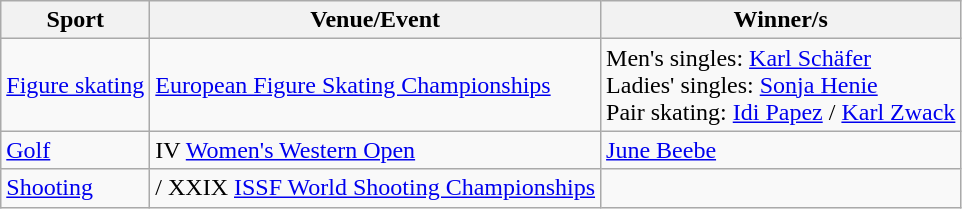<table class="wikitable sortable">
<tr>
<th>Sport</th>
<th>Venue/Event</th>
<th>Winner/s</th>
</tr>
<tr>
<td><a href='#'>Figure skating</a></td>
<td> <a href='#'>European Figure Skating Championships</a></td>
<td>Men's singles:  <a href='#'>Karl Schäfer</a><br>Ladies' singles:  <a href='#'>Sonja Henie</a><br>Pair skating:  <a href='#'>Idi Papez</a> / <a href='#'>Karl Zwack</a></td>
</tr>
<tr>
<td><a href='#'>Golf</a></td>
<td> IV <a href='#'>Women's Western Open</a></td>
<td> <a href='#'>June Beebe</a></td>
</tr>
<tr>
<td><a href='#'>Shooting</a></td>
<td>/ XXIX <a href='#'>ISSF World Shooting Championships</a></td>
<td></td>
</tr>
</table>
